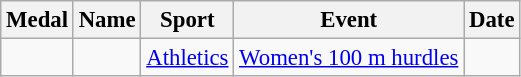<table class="wikitable sortable" style=font-size:95%>
<tr>
<th>Medal</th>
<th>Name</th>
<th>Sport</th>
<th>Event</th>
<th>Date</th>
</tr>
<tr>
<td></td>
<td></td>
<td><a href='#'>Athletics</a></td>
<td><a href='#'>Women's 100 m hurdles</a></td>
<td></td>
</tr>
</table>
